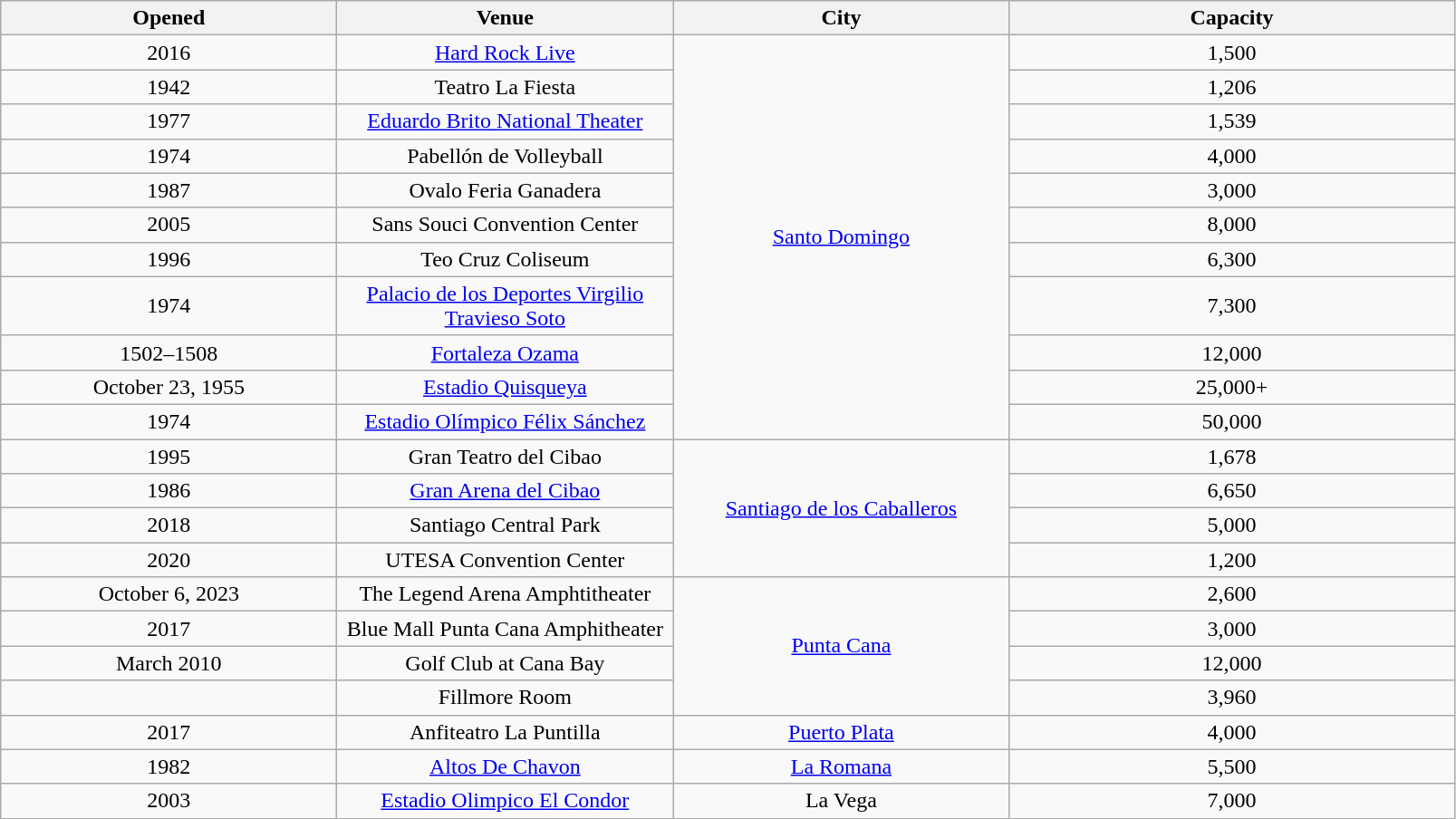<table class="sortable wikitable" style="text-align:center;">
<tr>
<th scope="col" style="width:15em;">Opened</th>
<th scope="col" style="width:15em;">Venue</th>
<th scope="col" style="width:15em;">City</th>
<th scope="col" style="width:20em;">Capacity</th>
</tr>
<tr>
<td>2016</td>
<td><a href='#'>Hard Rock Live</a></td>
<td rowspan="11"><a href='#'>Santo Domingo</a></td>
<td>1,500</td>
</tr>
<tr>
<td>1942</td>
<td>Teatro La Fiesta</td>
<td>1,206</td>
</tr>
<tr>
<td>1977</td>
<td><a href='#'>Eduardo Brito National Theater</a></td>
<td>1,539</td>
</tr>
<tr>
<td>1974</td>
<td>Pabellón de Volleyball</td>
<td>4,000</td>
</tr>
<tr>
<td>1987</td>
<td>Ovalo Feria Ganadera</td>
<td>3,000</td>
</tr>
<tr>
<td>2005</td>
<td>Sans Souci Convention Center</td>
<td>8,000</td>
</tr>
<tr>
<td>1996</td>
<td>Teo Cruz Coliseum</td>
<td>6,300</td>
</tr>
<tr>
<td>1974</td>
<td><a href='#'>Palacio de los Deportes Virgilio Travieso Soto</a></td>
<td>7,300</td>
</tr>
<tr>
<td>1502–1508</td>
<td><a href='#'>Fortaleza Ozama</a></td>
<td>12,000</td>
</tr>
<tr>
<td>October 23, 1955</td>
<td><a href='#'>Estadio Quisqueya</a></td>
<td>25,000+</td>
</tr>
<tr>
<td>1974</td>
<td><a href='#'>Estadio Olímpico Félix Sánchez</a></td>
<td>50,000</td>
</tr>
<tr>
<td>1995</td>
<td>Gran Teatro del Cibao</td>
<td rowspan="4"><a href='#'>Santiago de los Caballeros</a></td>
<td>1,678</td>
</tr>
<tr>
<td>1986</td>
<td><a href='#'>Gran Arena del Cibao</a></td>
<td>6,650</td>
</tr>
<tr>
<td>2018</td>
<td>Santiago Central Park</td>
<td>5,000</td>
</tr>
<tr>
<td>2020</td>
<td>UTESA Convention Center</td>
<td>1,200</td>
</tr>
<tr>
<td>October 6, 2023</td>
<td>The Legend Arena Amphtitheater</td>
<td rowspan="4"><a href='#'>Punta Cana</a></td>
<td>2,600</td>
</tr>
<tr>
<td>2017</td>
<td>Blue Mall Punta Cana Amphitheater</td>
<td>3,000</td>
</tr>
<tr>
<td>March 2010</td>
<td>Golf Club at Cana Bay</td>
<td>12,000</td>
</tr>
<tr>
<td></td>
<td>Fillmore Room</td>
<td>3,960</td>
</tr>
<tr>
<td>2017</td>
<td>Anfiteatro La Puntilla</td>
<td><a href='#'>Puerto Plata</a></td>
<td>4,000</td>
</tr>
<tr>
<td>1982</td>
<td><a href='#'>Altos De Chavon</a></td>
<td><a href='#'>La Romana</a></td>
<td>5,500</td>
</tr>
<tr>
<td>2003</td>
<td><a href='#'>Estadio Olimpico El Condor</a></td>
<td>La Vega</td>
<td>7,000</td>
</tr>
</table>
